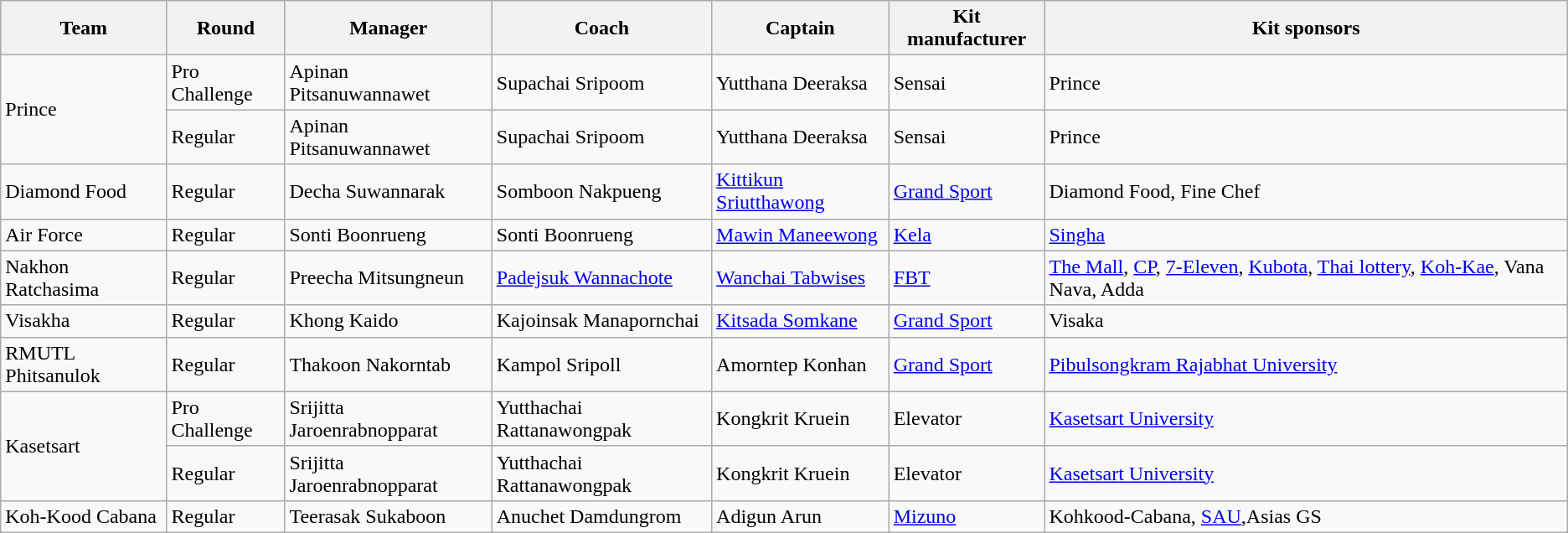<table class="wikitable sortable" style="font-size:100%;">
<tr>
<th>Team</th>
<th>Round</th>
<th>Manager</th>
<th>Coach</th>
<th>Captain</th>
<th>Kit manufacturer</th>
<th>Kit sponsors</th>
</tr>
<tr>
<td rowspan=2>Prince</td>
<td>Pro Challenge</td>
<td> Apinan Pitsanuwannawet</td>
<td> Supachai Sripoom</td>
<td> Yutthana Deeraksa</td>
<td>Sensai</td>
<td>Prince</td>
</tr>
<tr>
<td>Regular</td>
<td> Apinan Pitsanuwannawet</td>
<td> Supachai Sripoom</td>
<td> Yutthana Deeraksa</td>
<td>Sensai</td>
<td>Prince</td>
</tr>
<tr>
<td>Diamond Food</td>
<td>Regular</td>
<td> Decha Suwannarak</td>
<td> Somboon Nakpueng</td>
<td> <a href='#'>Kittikun Sriutthawong</a></td>
<td><a href='#'>Grand Sport</a></td>
<td>Diamond Food, Fine Chef</td>
</tr>
<tr>
<td>Air Force</td>
<td>Regular</td>
<td> Sonti Boonrueng</td>
<td> Sonti Boonrueng</td>
<td> <a href='#'>Mawin Maneewong</a></td>
<td><a href='#'>Kela</a></td>
<td><a href='#'>Singha</a></td>
</tr>
<tr>
<td>Nakhon Ratchasima</td>
<td>Regular</td>
<td> Preecha Mitsungneun</td>
<td> <a href='#'>Padejsuk Wannachote</a></td>
<td> <a href='#'>Wanchai Tabwises</a></td>
<td><a href='#'>FBT</a></td>
<td><a href='#'>The Mall</a>, <a href='#'>CP</a>, <a href='#'>7-Eleven</a>, <a href='#'>Kubota</a>, <a href='#'>Thai lottery</a>, <a href='#'>Koh-Kae</a>, Vana Nava, Adda</td>
</tr>
<tr>
<td>Visakha</td>
<td>Regular</td>
<td> Khong Kaido</td>
<td> Kajoinsak Manapornchai</td>
<td> <a href='#'>Kitsada Somkane</a></td>
<td><a href='#'>Grand Sport</a></td>
<td>Visaka</td>
</tr>
<tr>
<td>RMUTL Phitsanulok</td>
<td>Regular</td>
<td> Thakoon Nakorntab</td>
<td> Kampol Sripoll</td>
<td> Amorntep Konhan</td>
<td><a href='#'>Grand Sport</a></td>
<td><a href='#'>Pibulsongkram Rajabhat University</a></td>
</tr>
<tr>
<td rowspan=2>Kasetsart</td>
<td>Pro Challenge</td>
<td> Srijitta Jaroenrabnopparat</td>
<td> Yutthachai Rattanawongpak</td>
<td> Kongkrit Kruein</td>
<td>Elevator</td>
<td><a href='#'>Kasetsart University</a></td>
</tr>
<tr>
<td>Regular</td>
<td> Srijitta Jaroenrabnopparat</td>
<td> Yutthachai Rattanawongpak</td>
<td> Kongkrit Kruein</td>
<td>Elevator</td>
<td><a href='#'>Kasetsart University</a></td>
</tr>
<tr>
<td>Koh-Kood Cabana</td>
<td>Regular</td>
<td> Teerasak Sukaboon</td>
<td> Anuchet Damdungrom</td>
<td> Adigun Arun</td>
<td><a href='#'>Mizuno</a></td>
<td>Kohkood-Cabana, <a href='#'>SAU</a>,Asias GS</td>
</tr>
</table>
